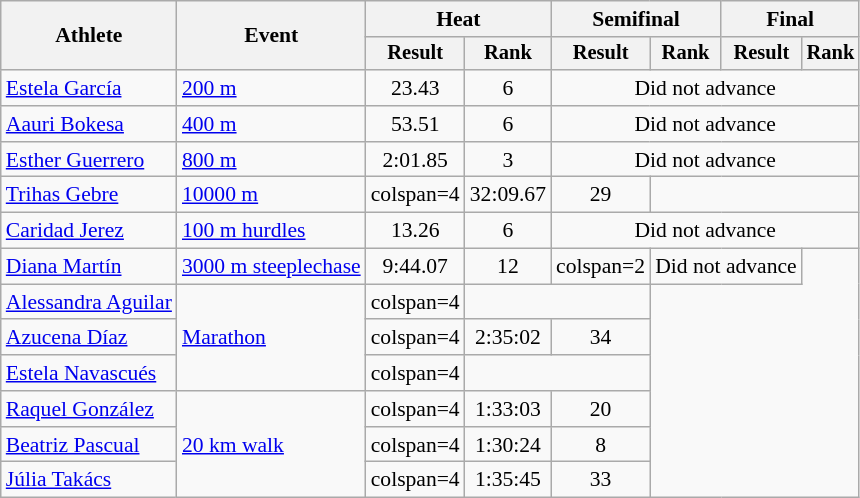<table class="wikitable" style="font-size:90%">
<tr>
<th rowspan="2">Athlete</th>
<th rowspan="2">Event</th>
<th colspan="2">Heat</th>
<th colspan="2">Semifinal</th>
<th colspan="2">Final</th>
</tr>
<tr style="font-size:95%">
<th>Result</th>
<th>Rank</th>
<th>Result</th>
<th>Rank</th>
<th>Result</th>
<th>Rank</th>
</tr>
<tr align=center>
<td align=left><a href='#'>Estela García</a></td>
<td align=left><a href='#'>200 m</a></td>
<td>23.43</td>
<td>6</td>
<td colspan=4>Did not advance</td>
</tr>
<tr align=center>
<td align=left><a href='#'>Aauri Bokesa</a></td>
<td align=left><a href='#'>400 m</a></td>
<td>53.51</td>
<td>6</td>
<td colspan=4>Did not advance</td>
</tr>
<tr align=center>
<td align=left><a href='#'>Esther Guerrero</a></td>
<td align=left><a href='#'>800 m</a></td>
<td>2:01.85</td>
<td>3</td>
<td colspan=4>Did not advance</td>
</tr>
<tr align=center>
<td align=left><a href='#'>Trihas Gebre</a></td>
<td align=left><a href='#'>10000 m</a></td>
<td>colspan=4 </td>
<td>32:09.67</td>
<td>29</td>
</tr>
<tr align=center>
<td align=left><a href='#'>Caridad Jerez</a></td>
<td align=left><a href='#'>100 m hurdles</a></td>
<td>13.26</td>
<td>6</td>
<td colspan=4>Did not advance</td>
</tr>
<tr align=center>
<td align=left><a href='#'>Diana Martín</a></td>
<td align=left><a href='#'>3000 m steeplechase</a></td>
<td>9:44.07</td>
<td>12</td>
<td>colspan=2 </td>
<td colspan=2>Did not advance</td>
</tr>
<tr align=center>
<td align=left><a href='#'>Alessandra Aguilar</a></td>
<td style="text-align:left;" rowspan="3"><a href='#'>Marathon</a></td>
<td>colspan=4 </td>
<td colspan=2></td>
</tr>
<tr align=center>
<td align=left><a href='#'>Azucena Díaz</a></td>
<td>colspan=4 </td>
<td>2:35:02</td>
<td>34</td>
</tr>
<tr align=center>
<td align=left><a href='#'>Estela Navascués</a></td>
<td>colspan=4 </td>
<td colspan=2></td>
</tr>
<tr align=center>
<td align=left><a href='#'>Raquel González</a></td>
<td style="text-align:left;" rowspan="3"><a href='#'>20 km walk</a></td>
<td>colspan=4 </td>
<td>1:33:03</td>
<td>20</td>
</tr>
<tr align=center>
<td align=left><a href='#'>Beatriz Pascual</a></td>
<td>colspan=4 </td>
<td>1:30:24</td>
<td>8</td>
</tr>
<tr align=center>
<td align=left><a href='#'>Júlia Takács</a></td>
<td>colspan=4 </td>
<td>1:35:45</td>
<td>33</td>
</tr>
</table>
